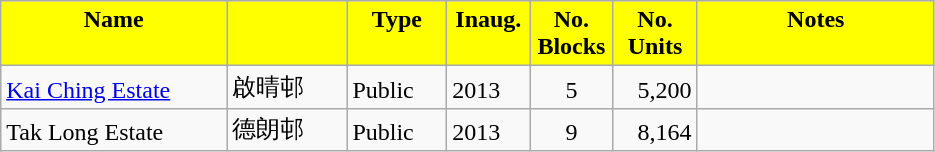<table class="wikitable">
<tr style="font-weight:bold;background-color:yellow" align="center" valign="top">
<td width="143.25" Height="12.75">Name</td>
<td width="72.75" align="center" valign="top"></td>
<td width="59.25" align="center" valign="top">Type</td>
<td width="48" align="center" valign="top">Inaug.</td>
<td width="48" align="center" valign="top">No. Blocks</td>
<td width="48.75" align="center" valign="top">No. Units</td>
<td width="150.75" align="center" valign="top">Notes</td>
</tr>
<tr valign="bottom">
<td Height="12.75"><a href='#'>Kai Ching Estate</a></td>
<td>啟晴邨</td>
<td>Public</td>
<td>2013</td>
<td align="center">5</td>
<td align="right">5,200</td>
<td></td>
</tr>
<tr valign="bottom">
<td Height="12.75">Tak Long Estate</td>
<td>德朗邨</td>
<td>Public</td>
<td>2013</td>
<td align="center">9</td>
<td align="right">8,164</td>
<td></td>
</tr>
</table>
